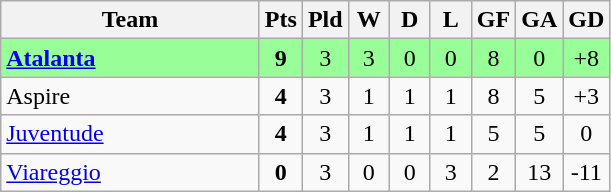<table class=wikitable style="text-align:center">
<tr>
<th width=165>Team</th>
<th width=20>Pts</th>
<th width=20>Pld</th>
<th width=20>W</th>
<th width=20>D</th>
<th width=20>L</th>
<th width=20>GF</th>
<th width=20>GA</th>
<th width=20>GD</th>
</tr>
<tr |- align=center style="background:#98FF98;">
<td style="text-align:left"><strong><a href='#'>Atalanta</a></strong></td>
<td><strong>9</strong></td>
<td>3</td>
<td>3</td>
<td>0</td>
<td>0</td>
<td>8</td>
<td>0</td>
<td>+8</td>
</tr>
<tr>
<td style="text-align:left"> Aspire</td>
<td><strong>4</strong></td>
<td>3</td>
<td>1</td>
<td>1</td>
<td>1</td>
<td>8</td>
<td>5</td>
<td>+3</td>
</tr>
<tr>
<td style="text-align:left"> <a href='#'>Juventude</a></td>
<td><strong>4</strong></td>
<td>3</td>
<td>1</td>
<td>1</td>
<td>1</td>
<td>5</td>
<td>5</td>
<td>0</td>
</tr>
<tr>
<td style="text-align:left"> <a href='#'>Viareggio</a></td>
<td><strong>0</strong></td>
<td>3</td>
<td>0</td>
<td>0</td>
<td>3</td>
<td>2</td>
<td>13</td>
<td>-11</td>
</tr>
</table>
